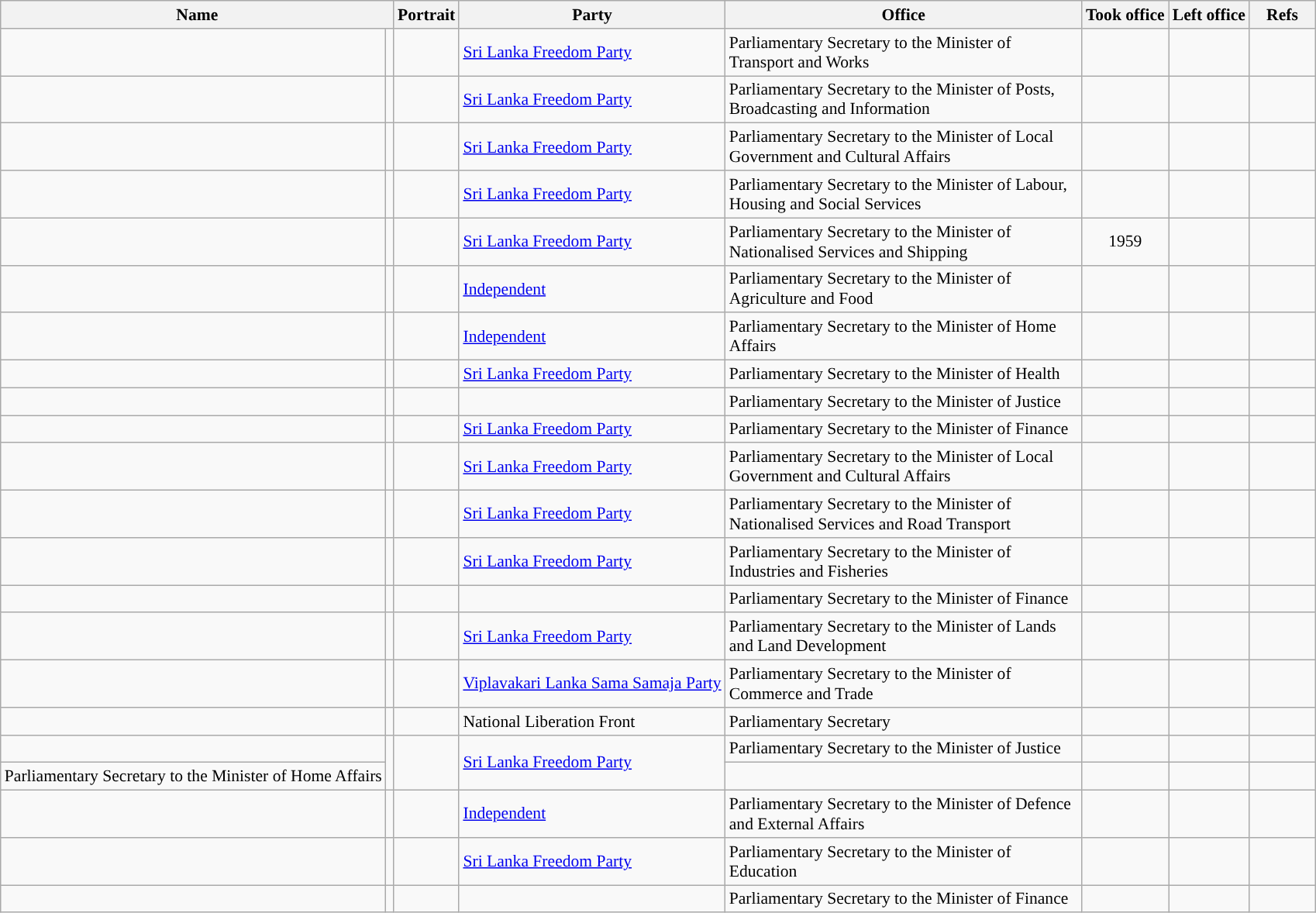<table class="wikitable plainrowheaders sortable" style="font-size:90%; text-align:left;">
<tr>
<th scope=col colspan="2">Name</th>
<th scope=col class=unsortable>Portrait</th>
<th scope=col>Party</th>
<th scope=col width=300px>Office</th>
<th scope=col>Took office</th>
<th scope=col>Left office</th>
<th scope=col width=50px class=unsortable>Refs</th>
</tr>
<tr>
<td !align="center" style="background:"></td>
<td></td>
<td align=center></td>
<td><a href='#'>Sri Lanka Freedom Party</a></td>
<td>Parliamentary Secretary to the Minister of Transport and Works</td>
<td align=center></td>
<td align=center></td>
<td align=center></td>
</tr>
<tr>
<td !align="center" style="background:"></td>
<td></td>
<td align=center></td>
<td><a href='#'>Sri Lanka Freedom Party</a></td>
<td>Parliamentary Secretary to the Minister of Posts, Broadcasting and Information</td>
<td align=center></td>
<td align=center></td>
<td align=center></td>
</tr>
<tr>
<td !align="center" style="background:"></td>
<td></td>
<td align=center></td>
<td><a href='#'>Sri Lanka Freedom Party</a></td>
<td>Parliamentary Secretary to the Minister of Local Government and Cultural Affairs</td>
<td align=center></td>
<td align=center></td>
<td align=center></td>
</tr>
<tr>
<td !align="center" style="background:"></td>
<td></td>
<td align=center></td>
<td><a href='#'>Sri Lanka Freedom Party</a></td>
<td>Parliamentary Secretary to the Minister of Labour, Housing and Social Services</td>
<td align=center></td>
<td align=center></td>
<td align=center></td>
</tr>
<tr>
<td !align="center" style="background:"></td>
<td></td>
<td align=center></td>
<td><a href='#'>Sri Lanka Freedom Party</a></td>
<td>Parliamentary Secretary to the Minister of Nationalised Services and Shipping</td>
<td align=center>1959</td>
<td align=center></td>
<td align=center></td>
</tr>
<tr>
<td !align="center" style="background:"></td>
<td></td>
<td align=center></td>
<td><a href='#'>Independent</a></td>
<td>Parliamentary Secretary to the Minister of Agriculture and Food</td>
<td align=center></td>
<td align=center></td>
<td align=center></td>
</tr>
<tr>
<td !align="center" style="background:"></td>
<td></td>
<td align=center></td>
<td><a href='#'>Independent</a></td>
<td>Parliamentary Secretary to the Minister of Home Affairs</td>
<td align=center></td>
<td align=center></td>
<td align=center></td>
</tr>
<tr>
<td !align="center" style="background:"></td>
<td></td>
<td align=center></td>
<td><a href='#'>Sri Lanka Freedom Party</a></td>
<td>Parliamentary Secretary to the Minister of Health</td>
<td align=center></td>
<td align=center></td>
<td align=center></td>
</tr>
<tr>
<td></td>
<td></td>
<td align=center></td>
<td></td>
<td>Parliamentary Secretary to the Minister of Justice</td>
<td align=center></td>
<td align=center></td>
<td align=center></td>
</tr>
<tr>
<td !align="center" style="background:"></td>
<td></td>
<td align=center></td>
<td><a href='#'>Sri Lanka Freedom Party</a></td>
<td>Parliamentary Secretary to the Minister of Finance</td>
<td align=center></td>
<td align=center></td>
<td align=center></td>
</tr>
<tr>
<td !align="center" style="background:"></td>
<td></td>
<td align=center></td>
<td><a href='#'>Sri Lanka Freedom Party</a></td>
<td>Parliamentary Secretary to the Minister of Local Government and Cultural Affairs</td>
<td align=center></td>
<td align=center></td>
<td align=center></td>
</tr>
<tr>
<td !align="center" style="background:"></td>
<td></td>
<td align=center></td>
<td><a href='#'>Sri Lanka Freedom Party</a></td>
<td>Parliamentary Secretary to the Minister of Nationalised Services and Road Transport</td>
<td align=center></td>
<td align=center></td>
<td align=center></td>
</tr>
<tr>
<td !align="center" style="background:"></td>
<td></td>
<td align=center></td>
<td><a href='#'>Sri Lanka Freedom Party</a></td>
<td>Parliamentary Secretary to the Minister of Industries and Fisheries</td>
<td align=center></td>
<td align=center></td>
<td align=center></td>
</tr>
<tr>
<td></td>
<td></td>
<td align=center></td>
<td></td>
<td>Parliamentary Secretary to the Minister of Finance</td>
<td align=center></td>
<td align=center></td>
<td align=center></td>
</tr>
<tr>
<td !align="center" style="background:"></td>
<td></td>
<td align=center></td>
<td><a href='#'>Sri Lanka Freedom Party</a></td>
<td>Parliamentary Secretary to the Minister of Lands and Land Development</td>
<td align=center></td>
<td align=center></td>
<td align=center></td>
</tr>
<tr>
<td !align="center" style="background:"></td>
<td></td>
<td align=center></td>
<td><a href='#'>Viplavakari Lanka Sama Samaja Party</a></td>
<td>Parliamentary Secretary to the Minister of Commerce and Trade</td>
<td align=center></td>
<td align=center></td>
<td align=center></td>
</tr>
<tr>
<td !align="center" style="background:"></td>
<td></td>
<td align=center></td>
<td>National Liberation Front</td>
<td>Parliamentary Secretary</td>
<td align=center></td>
<td align=center></td>
<td align=center></td>
</tr>
<tr>
<td !align="center" style="background:"></td>
<td rowspan=2></td>
<td align=center rowspan=2></td>
<td rowspan=2><a href='#'>Sri Lanka Freedom Party</a></td>
<td>Parliamentary Secretary to the Minister of Justice</td>
<td align=center></td>
<td align=center></td>
<td align=center></td>
</tr>
<tr>
<td>Parliamentary Secretary to the Minister of Home Affairs</td>
<td align=center></td>
<td align=center></td>
<td align=center></td>
</tr>
<tr>
<td !align="center" style="background:"></td>
<td></td>
<td align=center></td>
<td><a href='#'>Independent</a></td>
<td>Parliamentary Secretary to the Minister of Defence and External Affairs</td>
<td align=center></td>
<td align=center></td>
<td align=center></td>
</tr>
<tr>
<td !align="center" style="background:"></td>
<td></td>
<td align=center></td>
<td><a href='#'>Sri Lanka Freedom Party</a></td>
<td>Parliamentary Secretary to the Minister of Education</td>
<td align=center></td>
<td align=center></td>
<td align=center></td>
</tr>
<tr>
<td></td>
<td></td>
<td align=center></td>
<td></td>
<td>Parliamentary Secretary to the Minister of Finance</td>
<td align=center></td>
<td align=center></td>
<td align=center></td>
</tr>
</table>
